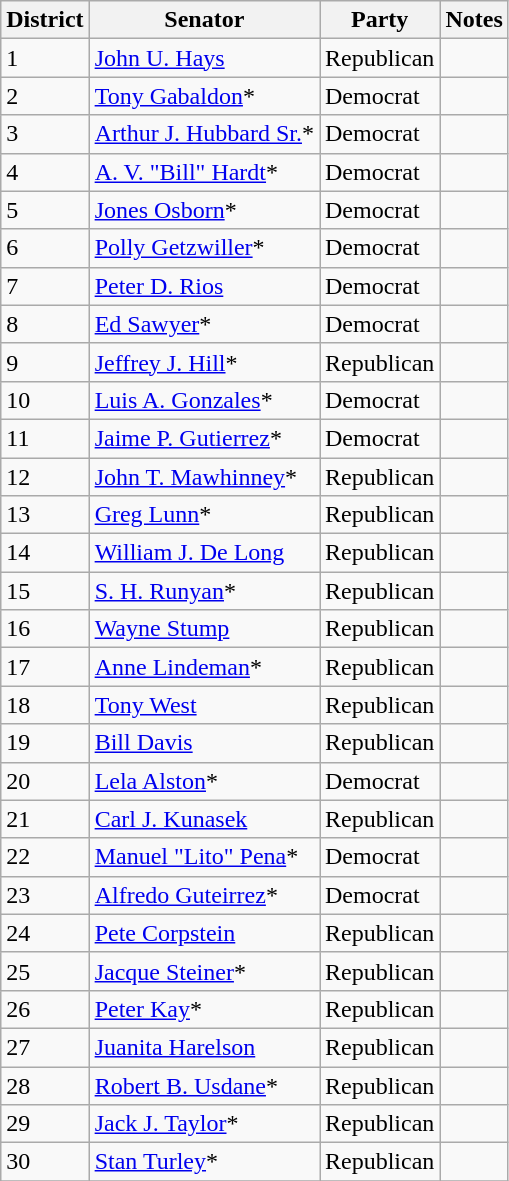<table class=wikitable>
<tr>
<th>District</th>
<th>Senator</th>
<th>Party</th>
<th>Notes</th>
</tr>
<tr>
<td>1</td>
<td><a href='#'>John U. Hays</a></td>
<td>Republican</td>
<td></td>
</tr>
<tr>
<td>2</td>
<td><a href='#'>Tony Gabaldon</a>*</td>
<td>Democrat</td>
<td></td>
</tr>
<tr>
<td>3</td>
<td><a href='#'>Arthur J. Hubbard Sr.</a>*</td>
<td>Democrat</td>
<td></td>
</tr>
<tr>
<td>4</td>
<td><a href='#'>A. V. "Bill" Hardt</a>*</td>
<td>Democrat</td>
<td></td>
</tr>
<tr>
<td>5</td>
<td><a href='#'>Jones Osborn</a>*</td>
<td>Democrat</td>
<td></td>
</tr>
<tr>
<td>6</td>
<td><a href='#'>Polly Getzwiller</a>*</td>
<td>Democrat</td>
<td></td>
</tr>
<tr>
<td>7</td>
<td><a href='#'>Peter D. Rios</a></td>
<td>Democrat</td>
<td></td>
</tr>
<tr>
<td>8</td>
<td><a href='#'>Ed Sawyer</a>*</td>
<td>Democrat</td>
<td></td>
</tr>
<tr>
<td>9</td>
<td><a href='#'>Jeffrey J. Hill</a>*</td>
<td>Republican</td>
<td></td>
</tr>
<tr>
<td>10</td>
<td><a href='#'>Luis A. Gonzales</a>*</td>
<td>Democrat</td>
<td></td>
</tr>
<tr>
<td>11</td>
<td><a href='#'>Jaime P. Gutierrez</a>*</td>
<td>Democrat</td>
<td></td>
</tr>
<tr>
<td>12</td>
<td><a href='#'>John T. Mawhinney</a>*</td>
<td>Republican</td>
<td></td>
</tr>
<tr>
<td>13</td>
<td><a href='#'>Greg Lunn</a>*</td>
<td>Republican</td>
<td></td>
</tr>
<tr>
<td>14</td>
<td><a href='#'>William J. De Long</a></td>
<td>Republican</td>
<td></td>
</tr>
<tr>
<td>15</td>
<td><a href='#'>S. H. Runyan</a>*</td>
<td>Republican</td>
<td></td>
</tr>
<tr>
<td>16</td>
<td><a href='#'>Wayne Stump</a></td>
<td>Republican</td>
<td></td>
</tr>
<tr>
<td>17</td>
<td><a href='#'>Anne Lindeman</a>*</td>
<td>Republican</td>
<td></td>
</tr>
<tr>
<td>18</td>
<td><a href='#'>Tony West</a></td>
<td>Republican</td>
<td></td>
</tr>
<tr>
<td>19</td>
<td><a href='#'>Bill Davis</a></td>
<td>Republican</td>
<td></td>
</tr>
<tr>
<td>20</td>
<td><a href='#'>Lela Alston</a>*</td>
<td>Democrat</td>
<td></td>
</tr>
<tr>
<td>21</td>
<td><a href='#'>Carl J. Kunasek</a></td>
<td>Republican</td>
<td></td>
</tr>
<tr>
<td>22</td>
<td><a href='#'>Manuel "Lito" Pena</a>*</td>
<td>Democrat</td>
<td></td>
</tr>
<tr>
<td>23</td>
<td><a href='#'>Alfredo Guteirrez</a>*</td>
<td>Democrat</td>
<td></td>
</tr>
<tr>
<td>24</td>
<td><a href='#'>Pete Corpstein</a></td>
<td>Republican</td>
<td></td>
</tr>
<tr>
<td>25</td>
<td><a href='#'>Jacque Steiner</a>*</td>
<td>Republican</td>
<td></td>
</tr>
<tr>
<td>26</td>
<td><a href='#'>Peter Kay</a>*</td>
<td>Republican</td>
<td></td>
</tr>
<tr>
<td>27</td>
<td><a href='#'>Juanita Harelson</a></td>
<td>Republican</td>
<td></td>
</tr>
<tr>
<td>28</td>
<td><a href='#'>Robert B. Usdane</a>*</td>
<td>Republican</td>
<td></td>
</tr>
<tr>
<td>29</td>
<td><a href='#'>Jack J. Taylor</a>*</td>
<td>Republican</td>
<td></td>
</tr>
<tr>
<td>30</td>
<td><a href='#'>Stan Turley</a>*</td>
<td>Republican</td>
<td></td>
</tr>
<tr>
</tr>
</table>
